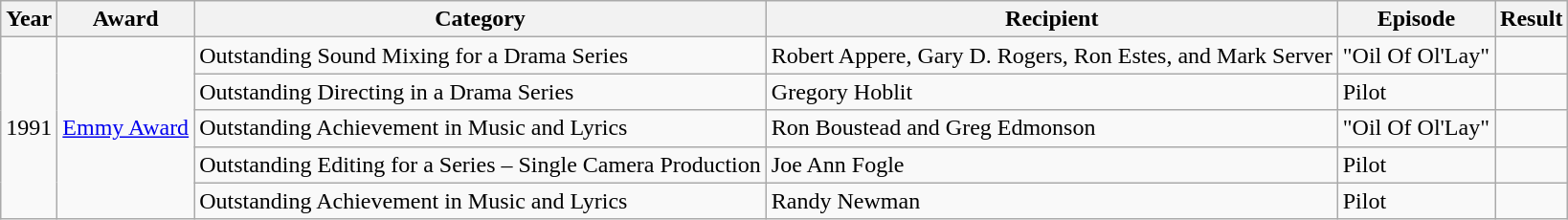<table class="wikitable">
<tr>
<th>Year</th>
<th>Award</th>
<th>Category</th>
<th>Recipient</th>
<th>Episode</th>
<th>Result</th>
</tr>
<tr>
<td rowspan="5">1991</td>
<td style="white-space:nowrap;" rowspan="5"><a href='#'>Emmy Award</a></td>
<td>Outstanding Sound Mixing for a Drama Series</td>
<td style="white-space:nowrap;">Robert Appere, Gary D. Rogers, Ron Estes, and Mark Server</td>
<td style="white-space:nowrap;">"Oil Of Ol'Lay"</td>
<td></td>
</tr>
<tr>
<td>Outstanding Directing in a Drama Series</td>
<td>Gregory Hoblit</td>
<td>Pilot</td>
<td></td>
</tr>
<tr>
<td>Outstanding Achievement in Music and Lyrics</td>
<td>Ron Boustead and Greg Edmonson</td>
<td>"Oil Of Ol'Lay"</td>
<td></td>
</tr>
<tr>
<td>Outstanding Editing for a Series – Single Camera Production</td>
<td>Joe Ann Fogle</td>
<td>Pilot</td>
<td></td>
</tr>
<tr>
<td>Outstanding Achievement in Music and Lyrics</td>
<td>Randy Newman</td>
<td>Pilot</td>
<td></td>
</tr>
</table>
